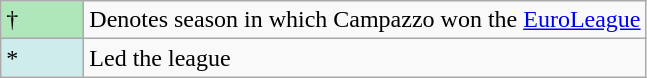<table class="wikitable">
<tr>
<td style="background:#AFE6BA; width:3em;">†</td>
<td>Denotes season in which Campazzo won the <a href='#'>EuroLeague</a></td>
</tr>
<tr>
<td style="background:#CFECEC; width:1em">*</td>
<td>Led the league</td>
</tr>
</table>
